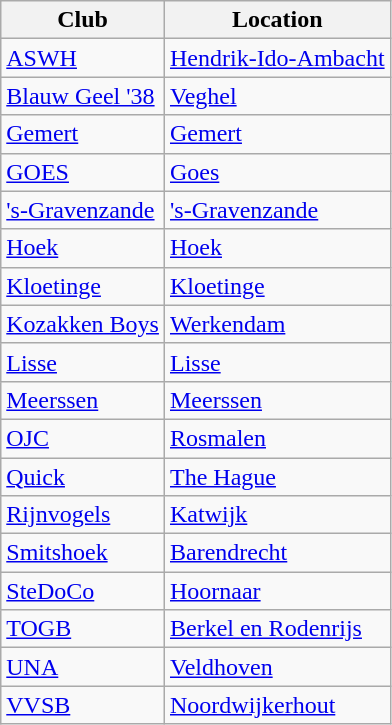<table class="wikitable sortable">
<tr>
<th>Club</th>
<th>Location</th>
</tr>
<tr>
<td><a href='#'>ASWH</a></td>
<td><a href='#'>Hendrik-Ido-Ambacht</a></td>
</tr>
<tr>
<td><a href='#'>Blauw Geel '38</a></td>
<td><a href='#'>Veghel</a></td>
</tr>
<tr>
<td><a href='#'>Gemert</a></td>
<td><a href='#'>Gemert</a></td>
</tr>
<tr>
<td><a href='#'>GOES</a></td>
<td><a href='#'>Goes</a></td>
</tr>
<tr>
<td><a href='#'>'s-Gravenzande</a></td>
<td><a href='#'>'s-Gravenzande</a></td>
</tr>
<tr>
<td><a href='#'>Hoek</a></td>
<td><a href='#'>Hoek</a></td>
</tr>
<tr>
<td><a href='#'>Kloetinge</a></td>
<td><a href='#'>Kloetinge</a></td>
</tr>
<tr>
<td><a href='#'>Kozakken Boys</a></td>
<td><a href='#'>Werkendam</a></td>
</tr>
<tr>
<td><a href='#'>Lisse</a></td>
<td><a href='#'>Lisse</a></td>
</tr>
<tr>
<td><a href='#'>Meerssen</a></td>
<td><a href='#'>Meerssen</a></td>
</tr>
<tr>
<td><a href='#'>OJC</a></td>
<td><a href='#'>Rosmalen</a></td>
</tr>
<tr>
<td><a href='#'>Quick</a></td>
<td><a href='#'>The Hague</a></td>
</tr>
<tr>
<td><a href='#'>Rijnvogels</a></td>
<td><a href='#'>Katwijk</a></td>
</tr>
<tr>
<td><a href='#'>Smitshoek</a></td>
<td><a href='#'>Barendrecht</a></td>
</tr>
<tr>
<td><a href='#'>SteDoCo</a></td>
<td><a href='#'>Hoornaar</a></td>
</tr>
<tr>
<td><a href='#'>TOGB</a></td>
<td><a href='#'>Berkel en Rodenrijs</a></td>
</tr>
<tr>
<td><a href='#'>UNA</a></td>
<td><a href='#'>Veldhoven</a></td>
</tr>
<tr>
<td><a href='#'>VVSB</a></td>
<td><a href='#'>Noordwijkerhout</a></td>
</tr>
</table>
